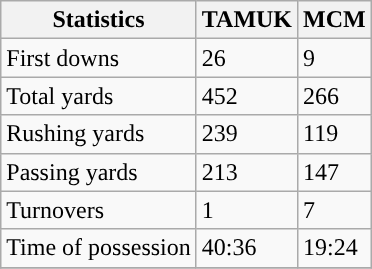<table class="wikitable">
<tr>
<th>Statistics</th>
<th>TAMUK</th>
<th>MCM</th>
</tr>
<tr>
<td>First downs</td>
<td>26</td>
<td>9</td>
</tr>
<tr>
<td>Total yards</td>
<td>452</td>
<td>266</td>
</tr>
<tr>
<td>Rushing yards</td>
<td>239</td>
<td>119</td>
</tr>
<tr>
<td>Passing yards</td>
<td>213</td>
<td>147</td>
</tr>
<tr>
<td>Turnovers</td>
<td>1</td>
<td>7</td>
</tr>
<tr>
<td>Time of possession</td>
<td>40:36</td>
<td>19:24</td>
</tr>
<tr>
</tr>
</table>
